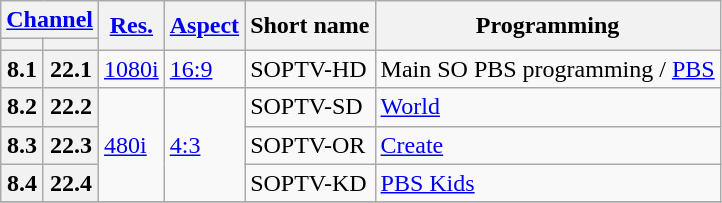<table class="wikitable">
<tr>
<th scope = "col" colspan="2"><a href='#'>Channel</a></th>
<th scope = "col" rowspan="2"><a href='#'>Res.</a></th>
<th scope = "col" rowspan="2"><a href='#'>Aspect</a></th>
<th scope = "col" rowspan="2">Short name</th>
<th scope = "col" rowspan="2">Programming</th>
</tr>
<tr>
<th scope = "col"></th>
<th></th>
</tr>
<tr>
<th scope = "row">8.1</th>
<th>22.1</th>
<td><a href='#'>1080i</a></td>
<td><a href='#'>16:9</a></td>
<td>SOPTV-HD</td>
<td>Main SO PBS programming / <a href='#'>PBS</a></td>
</tr>
<tr>
<th scope = "row">8.2</th>
<th>22.2</th>
<td rowspan=3><a href='#'>480i</a></td>
<td rowspan=3><a href='#'>4:3</a></td>
<td>SOPTV-SD</td>
<td><a href='#'>World</a></td>
</tr>
<tr>
<th scope = "row">8.3</th>
<th>22.3</th>
<td>SOPTV-OR</td>
<td><a href='#'>Create</a></td>
</tr>
<tr>
<th scope = "row">8.4</th>
<th>22.4</th>
<td>SOPTV-KD</td>
<td><a href='#'>PBS Kids</a></td>
</tr>
<tr>
</tr>
</table>
